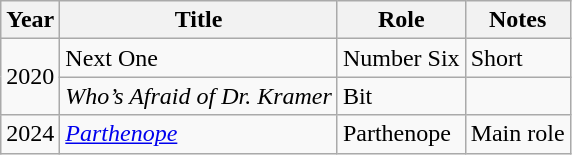<table class="wikitable plainrowheaders sortable">
<tr>
<th scope="col">Year</th>
<th scope="col">Title</th>
<th scope="col">Role</th>
<th class="unsortable">Notes</th>
</tr>
<tr>
<td rowspan="2">2020</td>
<td>Next One</td>
<td>Number Six</td>
<td>Short</td>
</tr>
<tr>
<td><em>Who’s Afraid of Dr. Kramer</em></td>
<td>Bit</td>
<td></td>
</tr>
<tr>
<td>2024</td>
<td><a href='#'><em>Parthenope</em></a></td>
<td>Parthenope</td>
<td>Main role</td>
</tr>
</table>
